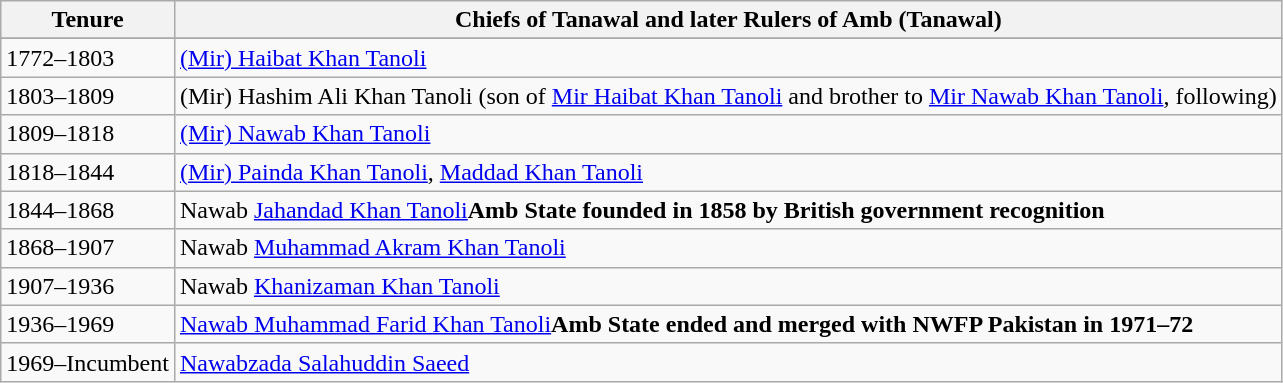<table class="wikitable">
<tr>
<th>Tenure</th>
<th>Chiefs of Tanawal and later Rulers of Amb (Tanawal)</th>
</tr>
<tr>
</tr>
<tr>
<td>1772–1803</td>
<td><a href='#'>(Mir) Haibat Khan Tanoli</a></td>
</tr>
<tr>
<td>1803–1809</td>
<td>(Mir) Hashim Ali Khan Tanoli (son of <a href='#'>Mir Haibat Khan Tanoli</a> and brother to <a href='#'>Mir Nawab Khan Tanoli</a>, following)</td>
</tr>
<tr>
<td>1809–1818</td>
<td><a href='#'>(Mir) Nawab Khan Tanoli</a></td>
</tr>
<tr>
<td>1818–1844</td>
<td><a href='#'>(Mir) Painda Khan Tanoli</a>, <a href='#'>Maddad Khan Tanoli</a></td>
</tr>
<tr>
<td>1844–1868</td>
<td>Nawab <a href='#'>Jahandad Khan Tanoli</a><strong>Amb State founded in 1858 by British government recognition</strong></td>
</tr>
<tr>
<td>1868–1907</td>
<td>Nawab <a href='#'>Muhammad Akram Khan Tanoli</a></td>
</tr>
<tr>
<td>1907–1936</td>
<td>Nawab <a href='#'>Khanizaman Khan Tanoli</a></td>
</tr>
<tr>
<td>1936–1969</td>
<td><a href='#'>Nawab Muhammad Farid Khan Tanoli</a><strong>Amb State ended and merged with NWFP Pakistan in 1971–72</strong></td>
</tr>
<tr>
<td>1969–Incumbent</td>
<td><a href='#'>Nawabzada Salahuddin Saeed</a></td>
</tr>
</table>
